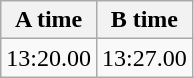<table class="wikitable" border="1" align="upright">
<tr>
<th>A time</th>
<th>B time</th>
</tr>
<tr>
<td>13:20.00</td>
<td>13:27.00</td>
</tr>
</table>
